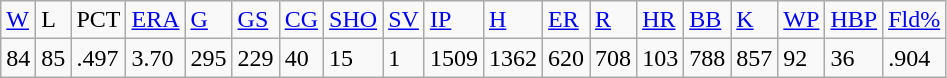<table class="wikitable">
<tr>
<td><a href='#'>W</a></td>
<td>L</td>
<td>PCT</td>
<td><a href='#'>ERA</a></td>
<td><a href='#'>G</a></td>
<td><a href='#'>GS</a></td>
<td><a href='#'>CG</a></td>
<td><a href='#'>SHO</a></td>
<td><a href='#'>SV</a></td>
<td><a href='#'>IP</a></td>
<td><a href='#'>H</a></td>
<td><a href='#'>ER</a></td>
<td><a href='#'>R</a></td>
<td><a href='#'>HR</a></td>
<td><a href='#'>BB</a></td>
<td><a href='#'>K</a></td>
<td><a href='#'>WP</a></td>
<td><a href='#'>HBP</a></td>
<td><a href='#'>Fld%</a></td>
</tr>
<tr>
<td>84</td>
<td>85</td>
<td>.497</td>
<td>3.70</td>
<td>295</td>
<td>229</td>
<td>40</td>
<td>15</td>
<td>1</td>
<td>1509</td>
<td>1362</td>
<td>620</td>
<td>708</td>
<td>103</td>
<td>788</td>
<td>857</td>
<td>92</td>
<td>36</td>
<td>.904</td>
</tr>
</table>
